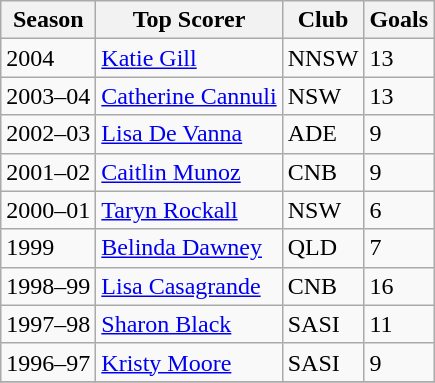<table class="wikitable">
<tr>
<th>Season</th>
<th>Top Scorer</th>
<th>Club</th>
<th>Goals</th>
</tr>
<tr>
<td>2004</td>
<td><a href='#'>Katie Gill</a></td>
<td>NNSW</td>
<td>13</td>
</tr>
<tr>
<td>2003–04</td>
<td><a href='#'>Catherine Cannuli</a></td>
<td>NSW</td>
<td>13</td>
</tr>
<tr>
<td>2002–03</td>
<td><a href='#'>Lisa De Vanna</a></td>
<td>ADE</td>
<td>9</td>
</tr>
<tr>
<td>2001–02</td>
<td><a href='#'>Caitlin Munoz</a></td>
<td>CNB</td>
<td>9</td>
</tr>
<tr>
<td>2000–01</td>
<td><a href='#'>Taryn Rockall</a></td>
<td>NSW</td>
<td>6</td>
</tr>
<tr>
<td>1999</td>
<td><a href='#'>Belinda Dawney</a></td>
<td>QLD</td>
<td>7</td>
</tr>
<tr>
<td>1998–99</td>
<td><a href='#'>Lisa Casagrande</a></td>
<td>CNB</td>
<td>16</td>
</tr>
<tr>
<td>1997–98</td>
<td><a href='#'>Sharon Black</a></td>
<td>SASI</td>
<td>11</td>
</tr>
<tr>
<td>1996–97</td>
<td><a href='#'>Kristy Moore</a></td>
<td>SASI</td>
<td>9</td>
</tr>
<tr>
</tr>
</table>
